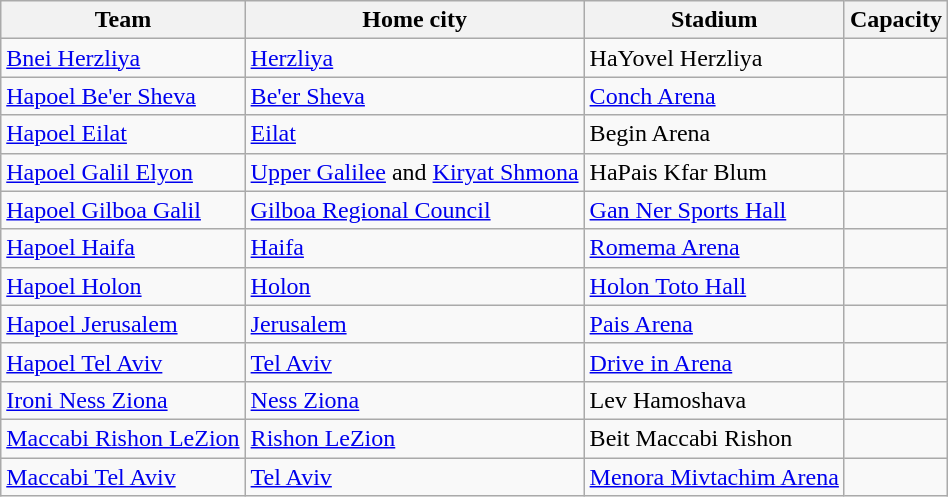<table class="wikitable sortable">
<tr>
<th>Team</th>
<th>Home city</th>
<th>Stadium</th>
<th>Capacity</th>
</tr>
<tr>
<td><a href='#'>Bnei Herzliya</a></td>
<td><a href='#'>Herzliya</a></td>
<td>HaYovel Herzliya</td>
<td align=right></td>
</tr>
<tr>
<td><a href='#'>Hapoel Be'er Sheva</a></td>
<td><a href='#'>Be'er Sheva</a></td>
<td><a href='#'>Conch Arena</a></td>
<td align=right></td>
</tr>
<tr>
<td><a href='#'>Hapoel Eilat</a></td>
<td><a href='#'>Eilat</a></td>
<td>Begin Arena</td>
<td align=right></td>
</tr>
<tr>
<td><a href='#'>Hapoel Galil Elyon</a></td>
<td><a href='#'>Upper Galilee</a> and <a href='#'>Kiryat Shmona</a></td>
<td>HaPais Kfar Blum</td>
<td align=right></td>
</tr>
<tr>
<td><a href='#'>Hapoel Gilboa Galil</a></td>
<td><a href='#'>Gilboa Regional Council</a></td>
<td><a href='#'>Gan Ner Sports Hall</a></td>
<td align=right></td>
</tr>
<tr>
<td><a href='#'>Hapoel Haifa</a></td>
<td><a href='#'>Haifa</a></td>
<td><a href='#'>Romema Arena</a></td>
<td align=right></td>
</tr>
<tr>
<td><a href='#'>Hapoel Holon</a></td>
<td><a href='#'>Holon</a></td>
<td><a href='#'>Holon Toto Hall</a></td>
<td align=right></td>
</tr>
<tr>
<td><a href='#'>Hapoel Jerusalem</a></td>
<td><a href='#'>Jerusalem</a></td>
<td><a href='#'>Pais Arena</a></td>
<td align=right></td>
</tr>
<tr>
<td><a href='#'>Hapoel Tel Aviv</a></td>
<td><a href='#'>Tel Aviv</a></td>
<td><a href='#'>Drive in Arena</a></td>
<td align=right></td>
</tr>
<tr>
<td><a href='#'>Ironi Ness Ziona</a></td>
<td><a href='#'>Ness Ziona</a></td>
<td>Lev Hamoshava</td>
<td align=right></td>
</tr>
<tr>
<td><a href='#'>Maccabi Rishon LeZion</a></td>
<td><a href='#'>Rishon LeZion</a></td>
<td>Beit Maccabi Rishon</td>
<td align=right></td>
</tr>
<tr>
<td><a href='#'>Maccabi Tel Aviv</a></td>
<td><a href='#'>Tel Aviv</a></td>
<td><a href='#'>Menora Mivtachim Arena</a></td>
<td align=right></td>
</tr>
</table>
